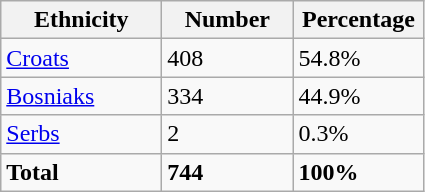<table class="wikitable">
<tr>
<th width="100px">Ethnicity</th>
<th width="80px">Number</th>
<th width="80px">Percentage</th>
</tr>
<tr>
<td><a href='#'>Croats</a></td>
<td>408</td>
<td>54.8%</td>
</tr>
<tr>
<td><a href='#'>Bosniaks</a></td>
<td>334</td>
<td>44.9%</td>
</tr>
<tr>
<td><a href='#'>Serbs</a></td>
<td>2</td>
<td>0.3%</td>
</tr>
<tr>
<td><strong>Total</strong></td>
<td><strong>744</strong></td>
<td><strong>100%</strong></td>
</tr>
</table>
